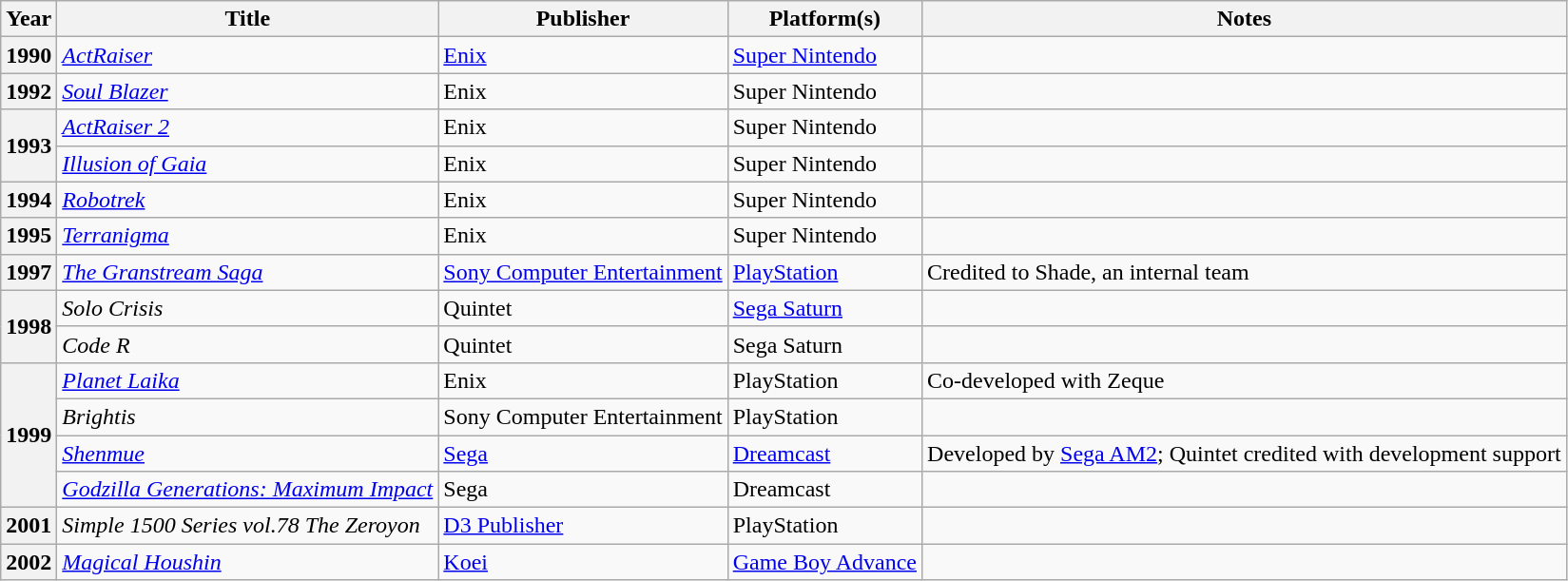<table class="wikitable sortable">
<tr>
<th>Year</th>
<th>Title</th>
<th>Publisher</th>
<th>Platform(s)</th>
<th>Notes</th>
</tr>
<tr>
<th rowspan="1">1990</th>
<td><em><a href='#'>ActRaiser</a></em></td>
<td><a href='#'>Enix</a></td>
<td><a href='#'>Super Nintendo</a></td>
<td></td>
</tr>
<tr>
<th rowspan="1">1992</th>
<td><em><a href='#'>Soul Blazer</a></em></td>
<td>Enix</td>
<td>Super Nintendo</td>
<td></td>
</tr>
<tr>
<th rowspan="2">1993</th>
<td><em><a href='#'>ActRaiser 2</a></em></td>
<td>Enix</td>
<td>Super Nintendo</td>
<td></td>
</tr>
<tr>
<td><em><a href='#'>Illusion of Gaia</a></em></td>
<td>Enix</td>
<td>Super Nintendo</td>
<td></td>
</tr>
<tr>
<th rowspan="1">1994</th>
<td><em><a href='#'>Robotrek</a></em></td>
<td>Enix</td>
<td>Super Nintendo</td>
<td></td>
</tr>
<tr>
<th rowspan="1">1995</th>
<td><em><a href='#'>Terranigma</a></em></td>
<td>Enix</td>
<td>Super Nintendo</td>
<td></td>
</tr>
<tr>
<th rowspan="1">1997</th>
<td><em><a href='#'>The Granstream Saga</a></em></td>
<td><a href='#'>Sony Computer Entertainment</a></td>
<td><a href='#'>PlayStation</a></td>
<td>Credited to Shade, an internal team</td>
</tr>
<tr>
<th rowspan="2">1998</th>
<td><em>Solo Crisis</em></td>
<td>Quintet</td>
<td><a href='#'>Sega Saturn</a></td>
<td></td>
</tr>
<tr>
<td><em>Code R</em></td>
<td>Quintet</td>
<td>Sega Saturn</td>
<td></td>
</tr>
<tr>
<th rowspan="4">1999</th>
<td><em><a href='#'>Planet Laika</a></em></td>
<td>Enix</td>
<td>PlayStation</td>
<td>Co-developed with Zeque</td>
</tr>
<tr>
<td><em>Brightis</em></td>
<td>Sony Computer Entertainment</td>
<td>PlayStation</td>
<td></td>
</tr>
<tr>
<td><em><a href='#'>Shenmue</a></em></td>
<td><a href='#'>Sega</a></td>
<td><a href='#'>Dreamcast</a></td>
<td>Developed by <a href='#'>Sega AM2</a>; Quintet credited with development support</td>
</tr>
<tr>
<td><em><a href='#'>Godzilla Generations: Maximum Impact</a></em></td>
<td>Sega</td>
<td>Dreamcast</td>
<td></td>
</tr>
<tr>
<th rowspan="1">2001</th>
<td><em>Simple 1500 Series vol.78 The Zeroyon</em></td>
<td><a href='#'>D3 Publisher</a></td>
<td>PlayStation</td>
<td></td>
</tr>
<tr>
<th rowspan="1">2002</th>
<td><em><a href='#'>Magical Houshin</a></em></td>
<td><a href='#'>Koei</a></td>
<td><a href='#'>Game Boy Advance</a></td>
<td></td>
</tr>
</table>
